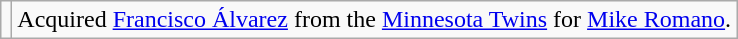<table class="wikitable">
<tr>
<td></td>
<td>Acquired <a href='#'>Francisco Álvarez</a> from the <a href='#'>Minnesota Twins</a> for <a href='#'>Mike Romano</a>.</td>
</tr>
</table>
